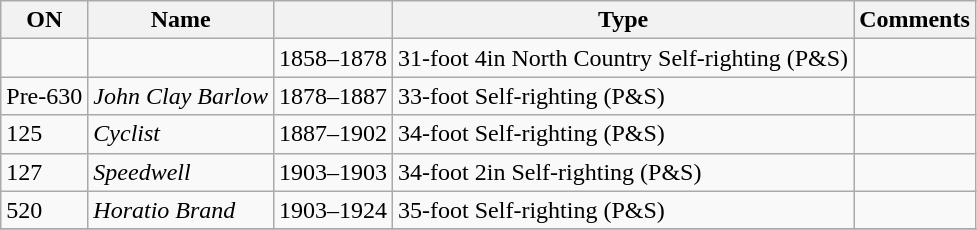<table class="wikitable">
<tr>
<th>ON</th>
<th>Name</th>
<th></th>
<th>Type</th>
<th>Comments</th>
</tr>
<tr>
<td></td>
<td></td>
<td>1858–1878</td>
<td>31-foot 4in North Country Self-righting (P&S)</td>
<td></td>
</tr>
<tr>
<td>Pre-630</td>
<td><em>John Clay Barlow</em></td>
<td>1878–1887</td>
<td>33-foot Self-righting (P&S)</td>
<td></td>
</tr>
<tr>
<td>125</td>
<td><em>Cyclist</em></td>
<td>1887–1902</td>
<td>34-foot Self-righting (P&S)</td>
<td></td>
</tr>
<tr>
<td>127</td>
<td><em>Speedwell</em></td>
<td>1903–1903</td>
<td>34-foot 2in Self-righting (P&S)</td>
<td></td>
</tr>
<tr>
<td>520</td>
<td><em>Horatio Brand</em></td>
<td>1903–1924</td>
<td>35-foot Self-righting (P&S)</td>
<td></td>
</tr>
<tr>
</tr>
</table>
